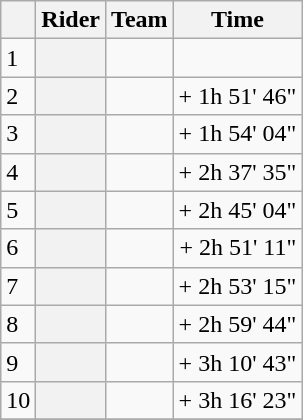<table class="wikitable plainrowheaders">
<tr>
<th></th>
<th>Rider</th>
<th>Team</th>
<th>Time</th>
</tr>
<tr>
<td>1</td>
<th scope="row"> </th>
<td></td>
<td align=right></td>
</tr>
<tr>
<td>2</td>
<th scope="row"></th>
<td></td>
<td align=right>+ 1h 51' 46"</td>
</tr>
<tr>
<td>3</td>
<th scope="row"></th>
<td></td>
<td align=right>+ 1h 54' 04"</td>
</tr>
<tr>
<td>4</td>
<th scope="row"></th>
<td></td>
<td align=right>+ 2h 37' 35"</td>
</tr>
<tr>
<td>5</td>
<th scope="row"></th>
<td></td>
<td align=right>+ 2h 45' 04"</td>
</tr>
<tr>
<td>6</td>
<th scope="row"></th>
<td></td>
<td align=right>+ 2h 51' 11"</td>
</tr>
<tr>
<td>7</td>
<th scope="row"></th>
<td></td>
<td align=right>+ 2h 53' 15"</td>
</tr>
<tr>
<td>8</td>
<th scope="row"></th>
<td></td>
<td align=right>+ 2h 59' 44"</td>
</tr>
<tr>
<td>9</td>
<th scope="row"></th>
<td></td>
<td align=right>+ 3h 10' 43"</td>
</tr>
<tr>
<td>10</td>
<th scope="row"></th>
<td></td>
<td align=right>+ 3h 16' 23"</td>
</tr>
<tr>
</tr>
</table>
